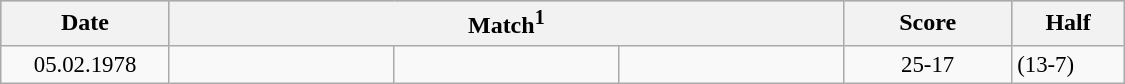<table width=750 class="wikitable">
<tr bgcolor="lightsteelblue">
<th width=15%>Date</th>
<th width=60% colspan=3>Match<sup>1</sup></th>
<th width=15%>Score</th>
<th>Half</th>
</tr>
<tr style=font-size:95%>
<td align=center>05.02.1978</td>
<td align=center></td>
<td></td>
<td></td>
<td align=center>25-17</td>
<td>(13-7)</td>
</tr>
</table>
